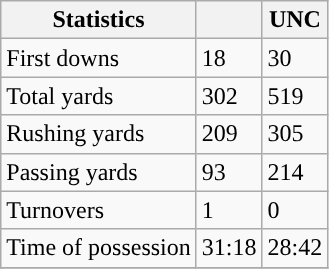<table class="wikitable">
<tr>
<th>Statistics</th>
<th></th>
<th>UNC</th>
</tr>
<tr>
<td>First downs</td>
<td>18</td>
<td>30</td>
</tr>
<tr>
<td>Total yards</td>
<td>302</td>
<td>519</td>
</tr>
<tr>
<td>Rushing yards</td>
<td>209</td>
<td>305</td>
</tr>
<tr>
<td>Passing yards</td>
<td>93</td>
<td>214</td>
</tr>
<tr>
<td>Turnovers</td>
<td>1</td>
<td>0</td>
</tr>
<tr>
<td>Time of possession</td>
<td>31:18</td>
<td>28:42</td>
</tr>
<tr>
</tr>
</table>
